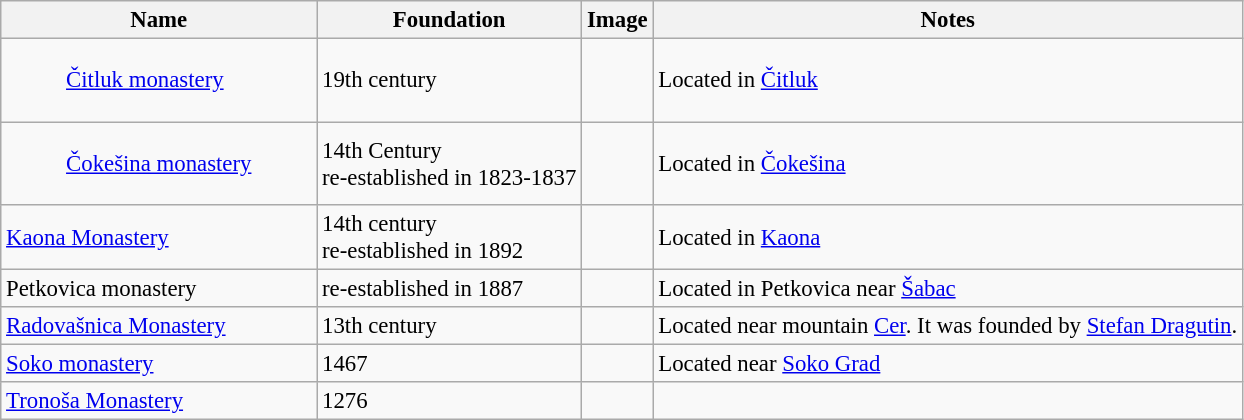<table class="wikitable" style="font-size:95%;">
<tr>
<th>Name</th>
<th>Foundation</th>
<th>Image</th>
<th>Notes</th>
</tr>
<tr>
<td><blockquote><a href='#'>Čitluk monastery</a></blockquote></td>
<td>19th century</td>
<td></td>
<td>Located in <a href='#'>Čitluk</a></td>
</tr>
<tr>
<td><blockquote><a href='#'>Čokešina monastery</a></blockquote></td>
<td>14th Century<br>re-established in 1823-1837</td>
<td></td>
<td>Located in <a href='#'>Čokešina</a></td>
</tr>
<tr>
<td><a href='#'>Kaona Monastery</a><br></td>
<td>14th century<br>re-established in 1892</td>
<td></td>
<td>Located in <a href='#'>Kaona</a></td>
</tr>
<tr>
<td>Petkovica monastery</td>
<td>re-established in 1887</td>
<td></td>
<td>Located in Petkovica near <a href='#'>Šabac</a></td>
</tr>
<tr>
<td><a href='#'>Radovašnica Monastery</a><br></td>
<td>13th century</td>
<td></td>
<td>Located near mountain <a href='#'>Cer</a>. It was founded by <a href='#'>Stefan Dragutin</a>.</td>
</tr>
<tr>
<td><a href='#'>Soko monastery</a></td>
<td>1467</td>
<td></td>
<td>Located near <a href='#'>Soko Grad</a></td>
</tr>
<tr>
<td><a href='#'>Tronoša Monastery</a><br></td>
<td>1276</td>
<td></td>
<td></td>
</tr>
</table>
